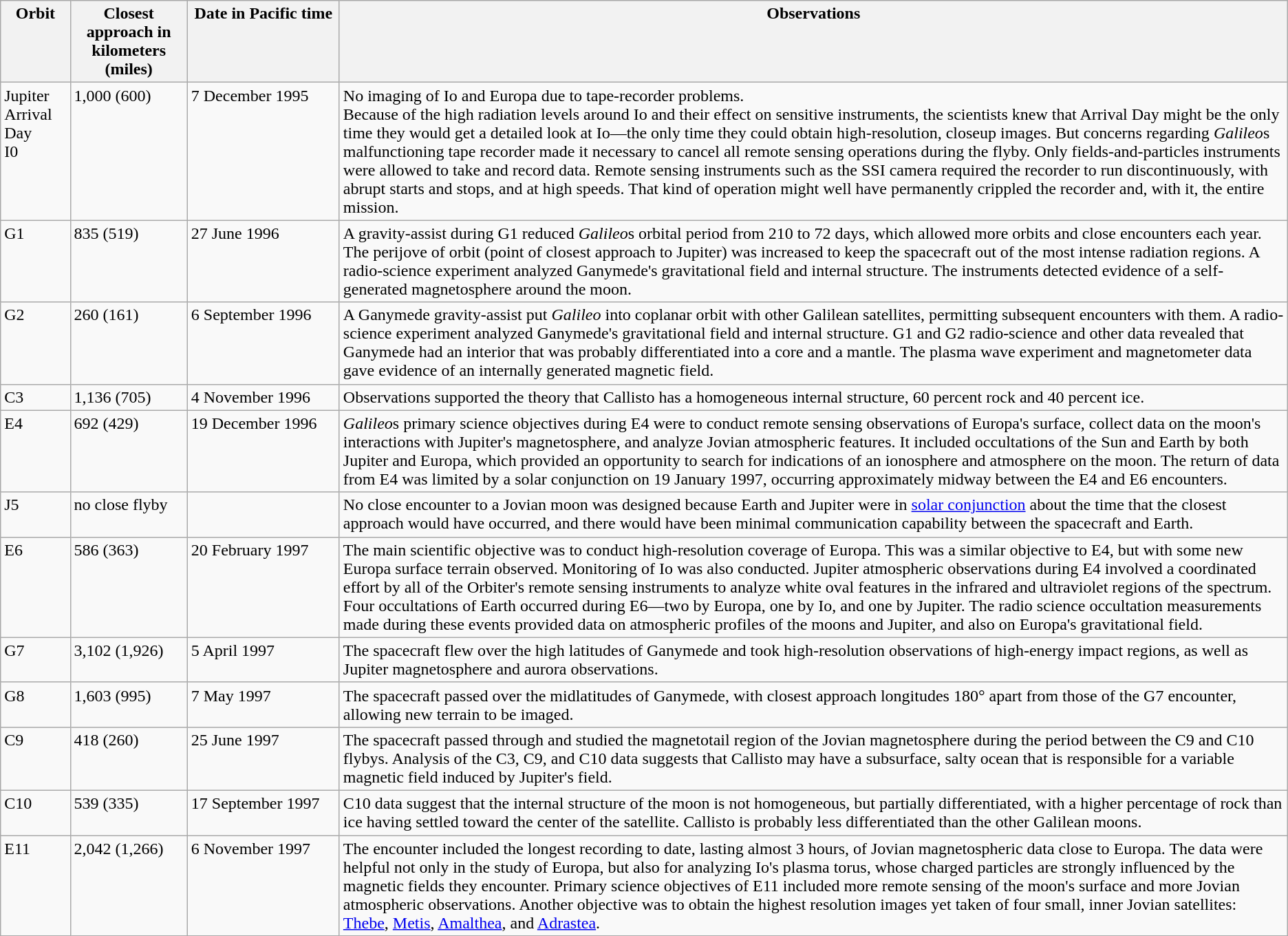<table class='wikitable'>
<tr valign='top'>
<th>Orbit</th>
<th>Closest approach in kilometers (miles)</th>
<th>Date in Pacific time</th>
<th>Observations </th>
</tr>
<tr valign='top'>
<td>Jupiter Arrival Day<br>I0</td>
<td>1,000 (600)</td>
<td width = "140px">7 December 1995</td>
<td>No imaging of Io and Europa due to tape-recorder problems.<br>Because of the high radiation levels around Io and their effect on sensitive instruments, the scientists knew that Arrival Day might be the only time they would get a detailed look at Io—the only time they could obtain high-resolution, closeup images. But concerns regarding <em>Galileo</em>s malfunctioning tape recorder made it necessary to cancel all remote sensing operations during the flyby. Only fields-and-particles instruments were allowed to take and record data. Remote sensing instruments such as the SSI camera required the recorder to run discontinuously, with abrupt starts and stops, and at high speeds. That kind of operation might well have permanently crippled the recorder and, with it, the entire mission.</td>
</tr>
<tr valign='top'>
<td>G1</td>
<td>835 (519)</td>
<td>27 June 1996</td>
<td>A gravity-assist during G1 reduced <em>Galileo</em>s orbital period from 210 to 72 days, which allowed more orbits and close encounters each year. The perijove of orbit (point of closest approach to Jupiter) was increased to keep the spacecraft out of the most intense radiation regions. A radio-science experiment analyzed Ganymede's gravitational field and internal structure. The instruments detected evidence of a self-generated magnetosphere around the moon.</td>
</tr>
<tr valign='top'>
<td>G2</td>
<td>260 (161)</td>
<td>6 September 1996</td>
<td>A Ganymede gravity-assist put <em>Galileo</em> into coplanar orbit with other Galilean satellites, permitting subsequent encounters with them. A radio-science experiment analyzed Ganymede's gravitational field and internal structure. G1 and G2 radio-science and other data revealed that Ganymede had an interior that was probably differentiated into a core and a mantle. The plasma wave experiment and magnetometer data gave evidence of an internally generated magnetic field.</td>
</tr>
<tr valign='top'>
<td>C3</td>
<td>1,136 (705)</td>
<td>4 November 1996</td>
<td>Observations supported the theory that Callisto has a homogeneous internal structure, 60 percent rock and 40 percent ice.</td>
</tr>
<tr valign='top'>
<td>E4</td>
<td>692 (429)</td>
<td>19 December 1996</td>
<td><em>Galileo</em>s primary science objectives during E4 were to conduct remote sensing observations of Europa's surface, collect data on the moon's interactions with Jupiter's magnetosphere, and analyze Jovian atmospheric features. It included occultations of the Sun and Earth by both Jupiter and Europa, which provided an opportunity to search for indications of an ionosphere and atmosphere on the moon. The return of data from E4 was limited by a solar conjunction on 19 January 1997, occurring approximately midway between the E4 and E6 encounters.</td>
</tr>
<tr valign='top'>
<td>J5</td>
<td>no close flyby</td>
<td></td>
<td>No close encounter to a Jovian moon was designed because Earth and Jupiter were in <a href='#'>solar conjunction</a> about the time that the closest approach would have occurred, and there would have been minimal communication capability between the spacecraft and Earth.</td>
</tr>
<tr valign='top'>
<td>E6</td>
<td>586 (363)</td>
<td>20 February 1997</td>
<td>The main scientific objective was to conduct high-resolution coverage of Europa. This was a similar objective to E4, but with some new Europa surface terrain observed. Monitoring of Io was also conducted. Jupiter atmospheric observations during E4 involved a coordinated effort by all of the Orbiter's remote sensing instruments to analyze white oval features in the infrared and ultraviolet regions of the spectrum. Four occultations of Earth occurred during E6—two by Europa, one by Io, and one by Jupiter. The radio science occultation measurements made during these events provided data on atmospheric profiles of the moons and Jupiter, and also on Europa's gravitational field.</td>
</tr>
<tr valign='top'>
<td>G7</td>
<td>3,102 (1,926)</td>
<td>5 April 1997</td>
<td>The spacecraft flew over the high latitudes of Ganymede and took high-resolution observations of high-energy impact regions, as well as Jupiter magnetosphere and aurora observations.</td>
</tr>
<tr valign='top'>
<td>G8</td>
<td>1,603 (995)</td>
<td>7 May 1997</td>
<td>The spacecraft passed over the midlatitudes of Ganymede, with closest approach longitudes 180° apart from those of the G7 encounter, allowing new terrain to be imaged.</td>
</tr>
<tr valign='top'>
<td>C9</td>
<td>418 (260)</td>
<td>25 June 1997</td>
<td>The spacecraft passed through and studied the magnetotail region of the Jovian magnetosphere during the period between the C9 and C10 flybys. Analysis of the C3, C9, and C10 data suggests that Callisto may have a subsurface, salty ocean that is responsible for a variable magnetic field induced by Jupiter's field.</td>
</tr>
<tr valign='top'>
<td>C10</td>
<td>539 (335)</td>
<td>17 September 1997</td>
<td>C10 data suggest that the internal structure of the moon is not homogeneous, but partially differentiated, with a higher percentage of rock than ice having settled toward the center of the satellite. Callisto is probably less differentiated than the other Galilean moons.</td>
</tr>
<tr valign='top'>
<td>E11</td>
<td>2,042 (1,266)</td>
<td>6 November 1997</td>
<td>The encounter included the longest recording to date, lasting almost 3 hours, of Jovian magnetospheric data close to Europa. The data were helpful not only in the study of Europa, but also for analyzing Io's plasma torus, whose charged particles are strongly influenced by the magnetic fields they encounter. Primary science objectives of E11 included more remote sensing of the moon's surface and more Jovian atmospheric observations. Another objective was to obtain the highest resolution images yet taken of four small, inner Jovian satellites: <a href='#'>Thebe</a>, <a href='#'>Metis</a>, <a href='#'>Amalthea</a>, and <a href='#'>Adrastea</a>.</td>
</tr>
</table>
